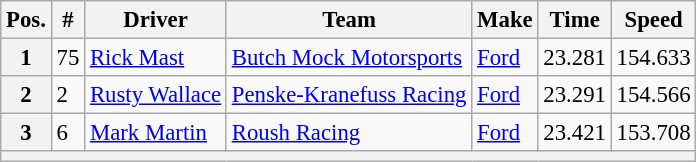<table class="wikitable" style="font-size:95%">
<tr>
<th>Pos.</th>
<th>#</th>
<th>Driver</th>
<th>Team</th>
<th>Make</th>
<th>Time</th>
<th>Speed</th>
</tr>
<tr>
<th>1</th>
<td>75</td>
<td><a href='#'>Rick Mast</a></td>
<td><a href='#'>Butch Mock Motorsports</a></td>
<td><a href='#'>Ford</a></td>
<td>23.281</td>
<td>154.633</td>
</tr>
<tr>
<th>2</th>
<td>2</td>
<td><a href='#'>Rusty Wallace</a></td>
<td><a href='#'>Penske-Kranefuss Racing</a></td>
<td><a href='#'>Ford</a></td>
<td>23.291</td>
<td>154.566</td>
</tr>
<tr>
<th>3</th>
<td>6</td>
<td><a href='#'>Mark Martin</a></td>
<td><a href='#'>Roush Racing</a></td>
<td><a href='#'>Ford</a></td>
<td>23.421</td>
<td>153.708</td>
</tr>
<tr>
<th colspan="7"></th>
</tr>
</table>
